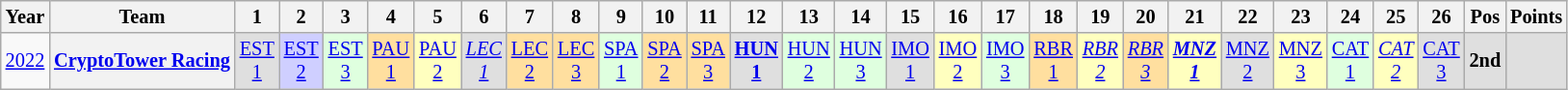<table class="wikitable" style="text-align:center; font-size:85%">
<tr>
<th>Year</th>
<th>Team</th>
<th>1</th>
<th>2</th>
<th>3</th>
<th>4</th>
<th>5</th>
<th>6</th>
<th>7</th>
<th>8</th>
<th>9</th>
<th>10</th>
<th>11</th>
<th>12</th>
<th>13</th>
<th>14</th>
<th>15</th>
<th>16</th>
<th>17</th>
<th>18</th>
<th>19</th>
<th>20</th>
<th>21</th>
<th>22</th>
<th>23</th>
<th>24</th>
<th>25</th>
<th>26</th>
<th>Pos</th>
<th>Points</th>
</tr>
<tr>
<td><a href='#'>2022</a></td>
<th nowrap><a href='#'>CryptoTower Racing</a></th>
<td style="background:#DFDFDF;"><a href='#'>EST<br>1</a><br></td>
<td style="background:#CFCFFF;"><a href='#'>EST<br>2</a><br></td>
<td style="background:#DFFFDF;"><a href='#'>EST<br>3</a><br></td>
<td style="background:#FFDF9F;"><a href='#'>PAU<br>1</a><br></td>
<td style="background:#FFFFBF;"><a href='#'>PAU<br>2</a><br></td>
<td style="background:#DFDFDF;"><em><a href='#'>LEC<br>1</a></em><br></td>
<td style="background:#FFDF9F;"><a href='#'>LEC<br>2</a><br></td>
<td style="background:#FFDF9F;"><a href='#'>LEC<br>3</a><br></td>
<td style="background:#DFFFDF;"><a href='#'>SPA<br>1</a><br></td>
<td style="background:#FFDF9F;"><a href='#'>SPA<br>2</a><br></td>
<td style="background:#FFDF9F;"><a href='#'>SPA<br>3</a><br></td>
<td style="background:#DFDFDF;"><strong><a href='#'>HUN<br>1</a></strong><br></td>
<td style="background:#DFFFDF;"><a href='#'>HUN<br>2</a><br></td>
<td style="background:#DFFFDF;"><a href='#'>HUN<br>3</a><br></td>
<td style="background:#DFDFDF;"><a href='#'>IMO<br>1</a><br></td>
<td style="background:#FFFFBF;"><a href='#'>IMO<br>2</a><br></td>
<td style="background:#DFFFDF;"><a href='#'>IMO<br>3</a><br></td>
<td style="background:#FFDF9F;"><a href='#'>RBR<br>1</a><br></td>
<td style="background:#FFFFBF;"><em><a href='#'>RBR<br>2</a></em><br></td>
<td style="background:#FFDF9F;"><em><a href='#'>RBR<br>3</a></em><br></td>
<td style="background:#FFFFBF;"><strong><em><a href='#'>MNZ<br>1</a></em></strong><br></td>
<td style="background:#DFDFDF;"><a href='#'>MNZ<br>2</a><br></td>
<td style="background:#FFFFBF;"><a href='#'>MNZ<br>3</a><br></td>
<td style="background:#DFFFDF;"><a href='#'>CAT<br>1</a><br></td>
<td style="background:#FFFFBF;"><em><a href='#'>CAT<br>2</a></em><br></td>
<td style="background:#DFDFDF;"><a href='#'>CAT<br>3</a><br></td>
<th style="background:#DFDFDF;">2nd</th>
<th style="background:#DFDFDF;"></th>
</tr>
</table>
